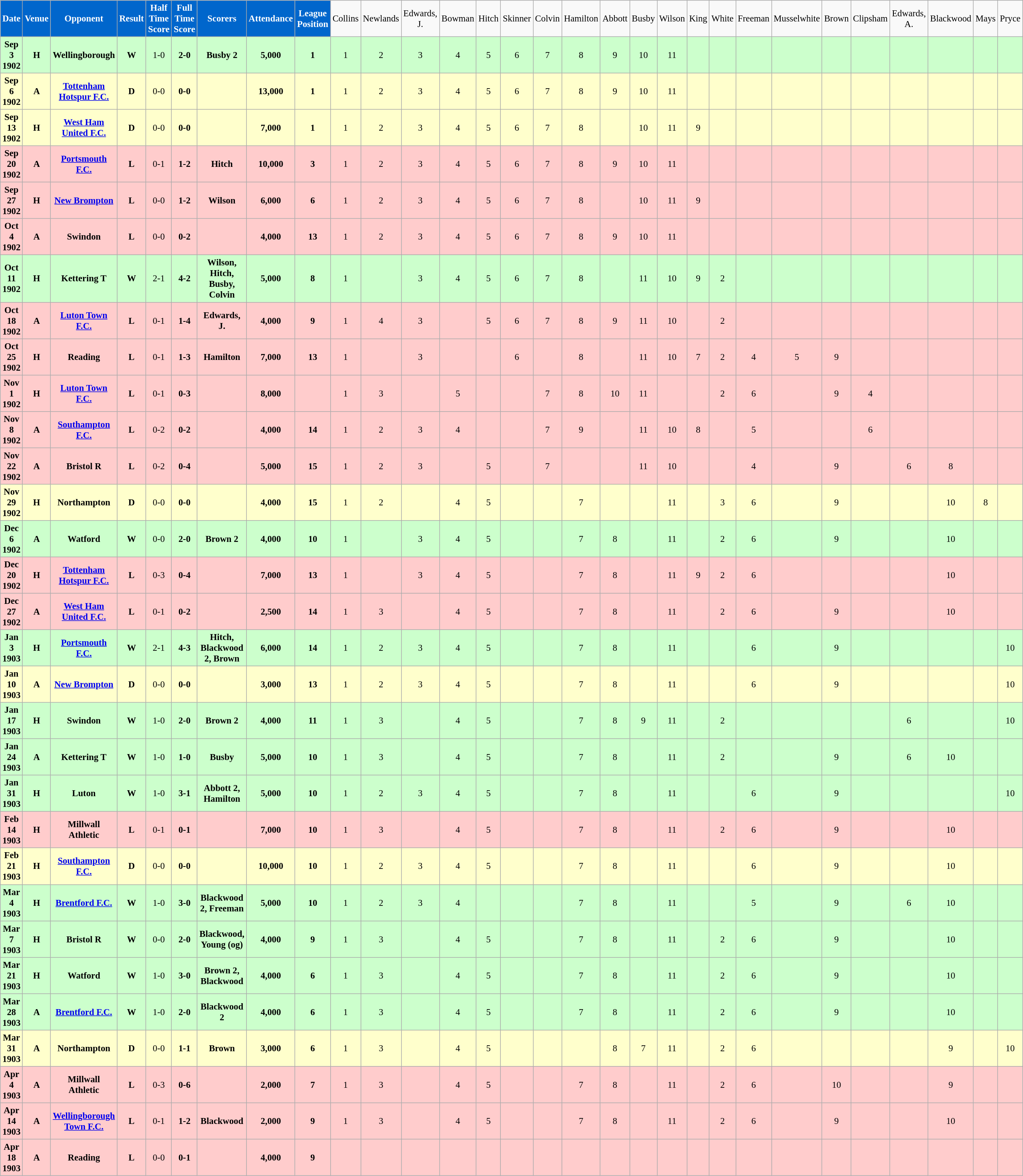<table class="wikitable sortable" style="font-size:95%; text-align:center">
<tr>
<td style="background:#0066CC; color:#FFFFFF; text-align:center;"><strong>Date</strong></td>
<td style="background:#0066CC; color:#FFFFFF; text-align:center;"><strong>Venue</strong></td>
<td style="background:#0066CC; color:#FFFFFF; text-align:center;"><strong>Opponent</strong></td>
<td style="background:#0066CC; color:#FFFFFF; text-align:center;"><strong>Result</strong></td>
<td style="background:#0066CC; color:#FFFFFF; text-align:center;"><strong>Half Time Score</strong></td>
<td style="background:#0066CC; color:#FFFFFF; text-align:center;"><strong>Full Time Score</strong></td>
<td style="background:#0066CC; color:#FFFFFF; text-align:center;"><strong>Scorers</strong></td>
<td style="background:#0066CC; color:#FFFFFF; text-align:center;"><strong>Attendance</strong></td>
<td style="background:#0066CC; color:#FFFFFF; text-align:center;"><strong>League Position</strong></td>
<td>Collins</td>
<td>Newlands</td>
<td>Edwards, J.</td>
<td>Bowman</td>
<td>Hitch</td>
<td>Skinner</td>
<td>Colvin</td>
<td>Hamilton</td>
<td>Abbott</td>
<td>Busby</td>
<td>Wilson</td>
<td>King</td>
<td>White</td>
<td>Freeman</td>
<td>Musselwhite</td>
<td>Brown</td>
<td>Clipsham</td>
<td>Edwards, A.</td>
<td>Blackwood</td>
<td>Mays</td>
<td>Pryce</td>
</tr>
<tr bgcolor="#CCFFCC">
<td><strong>Sep 3 1902</strong></td>
<td><strong>H</strong></td>
<td><strong>Wellingborough</strong></td>
<td><strong>W</strong></td>
<td>1-0</td>
<td><strong>2-0</strong></td>
<td><strong>Busby 2</strong></td>
<td><strong>5,000</strong></td>
<td><strong>1</strong></td>
<td>1</td>
<td>2</td>
<td>3</td>
<td>4</td>
<td>5</td>
<td>6</td>
<td>7</td>
<td>8</td>
<td>9</td>
<td>10</td>
<td>11</td>
<td></td>
<td></td>
<td></td>
<td></td>
<td></td>
<td></td>
<td></td>
<td></td>
<td></td>
<td></td>
</tr>
<tr bgcolor="#FFFFCC">
<td><strong>Sep 6 1902</strong></td>
<td><strong>A</strong></td>
<td><a href='#'><strong>Tottenham Hotspur F.C.</strong></a></td>
<td><strong>D</strong></td>
<td>0-0</td>
<td><strong>0-0</strong></td>
<td></td>
<td><strong>13,000</strong></td>
<td><strong>1</strong></td>
<td>1</td>
<td>2</td>
<td>3</td>
<td>4</td>
<td>5</td>
<td>6</td>
<td>7</td>
<td>8</td>
<td>9</td>
<td>10</td>
<td>11</td>
<td></td>
<td></td>
<td></td>
<td></td>
<td></td>
<td></td>
<td></td>
<td></td>
<td></td>
<td></td>
</tr>
<tr bgcolor="#FFFFCC">
<td><strong>Sep 13 1902</strong></td>
<td><strong>H</strong></td>
<td><a href='#'><strong>West Ham United F.C.</strong></a></td>
<td><strong>D</strong></td>
<td>0-0</td>
<td><strong>0-0</strong></td>
<td></td>
<td><strong>7,000</strong></td>
<td><strong>1</strong></td>
<td>1</td>
<td>2</td>
<td>3</td>
<td>4</td>
<td>5</td>
<td>6</td>
<td>7</td>
<td>8</td>
<td></td>
<td>10</td>
<td>11</td>
<td>9</td>
<td></td>
<td></td>
<td></td>
<td></td>
<td></td>
<td></td>
<td></td>
<td></td>
<td></td>
</tr>
<tr bgcolor="#FFCCCC">
<td><strong>Sep 20 1902</strong></td>
<td><strong>A</strong></td>
<td><a href='#'><strong>Portsmouth F.C.</strong></a></td>
<td><strong>L</strong></td>
<td>0-1</td>
<td><strong>1-2</strong></td>
<td><strong>Hitch</strong></td>
<td><strong>10,000</strong></td>
<td><strong>3</strong></td>
<td>1</td>
<td>2</td>
<td>3</td>
<td>4</td>
<td>5</td>
<td>6</td>
<td>7</td>
<td>8</td>
<td>9</td>
<td>10</td>
<td>11</td>
<td></td>
<td></td>
<td></td>
<td></td>
<td></td>
<td></td>
<td></td>
<td></td>
<td></td>
<td></td>
</tr>
<tr bgcolor="#FFCCCC">
<td><strong>Sep 27 1902</strong></td>
<td><strong>H</strong></td>
<td><a href='#'><strong>New Brompton</strong></a></td>
<td><strong>L</strong></td>
<td>0-0</td>
<td><strong>1-2</strong></td>
<td><strong>Wilson</strong></td>
<td><strong>6,000</strong></td>
<td><strong>6</strong></td>
<td>1</td>
<td>2</td>
<td>3</td>
<td>4</td>
<td>5</td>
<td>6</td>
<td>7</td>
<td>8</td>
<td></td>
<td>10</td>
<td>11</td>
<td>9</td>
<td></td>
<td></td>
<td></td>
<td></td>
<td></td>
<td></td>
<td></td>
<td></td>
<td></td>
</tr>
<tr bgcolor="#FFCCCC">
<td><strong>Oct 4 1902</strong></td>
<td><strong>A</strong></td>
<td><strong>Swindon</strong></td>
<td><strong>L</strong></td>
<td>0-0</td>
<td><strong>0-2</strong></td>
<td></td>
<td><strong>4,000</strong></td>
<td><strong>13</strong></td>
<td>1</td>
<td>2</td>
<td>3</td>
<td>4</td>
<td>5</td>
<td>6</td>
<td>7</td>
<td>8</td>
<td>9</td>
<td>10</td>
<td>11</td>
<td></td>
<td></td>
<td></td>
<td></td>
<td></td>
<td></td>
<td></td>
<td></td>
<td></td>
<td></td>
</tr>
<tr bgcolor="#CCFFCC">
<td><strong>Oct 11 1902</strong></td>
<td><strong>H</strong></td>
<td><strong>Kettering T</strong></td>
<td><strong>W</strong></td>
<td>2-1</td>
<td><strong>4-2</strong></td>
<td><strong>Wilson, Hitch, Busby, Colvin</strong></td>
<td><strong>5,000</strong></td>
<td><strong>8</strong></td>
<td>1</td>
<td></td>
<td>3</td>
<td>4</td>
<td>5</td>
<td>6</td>
<td>7</td>
<td>8</td>
<td></td>
<td>11</td>
<td>10</td>
<td>9</td>
<td>2</td>
<td></td>
<td></td>
<td></td>
<td></td>
<td></td>
<td></td>
<td></td>
<td></td>
</tr>
<tr bgcolor="#FFCCCC">
<td><strong>Oct 18 1902</strong></td>
<td><strong>A</strong></td>
<td><a href='#'><strong>Luton Town F.C.</strong></a></td>
<td><strong>L</strong></td>
<td>0-1</td>
<td><strong>1-4</strong></td>
<td><strong>Edwards, J.</strong></td>
<td><strong>4,000</strong></td>
<td><strong>9</strong></td>
<td>1</td>
<td>4</td>
<td>3</td>
<td></td>
<td>5</td>
<td>6</td>
<td>7</td>
<td>8</td>
<td>9</td>
<td>11</td>
<td>10</td>
<td></td>
<td>2</td>
<td></td>
<td></td>
<td></td>
<td></td>
<td></td>
<td></td>
<td></td>
<td></td>
</tr>
<tr bgcolor="#FFCCCC">
<td><strong>Oct 25 1902</strong></td>
<td><strong>H</strong></td>
<td><strong>Reading</strong></td>
<td><strong>L</strong></td>
<td>0-1</td>
<td><strong>1-3</strong></td>
<td><strong>Hamilton</strong></td>
<td><strong>7,000</strong></td>
<td><strong>13</strong></td>
<td>1</td>
<td></td>
<td>3</td>
<td></td>
<td></td>
<td>6</td>
<td></td>
<td>8</td>
<td></td>
<td>11</td>
<td>10</td>
<td>7</td>
<td>2</td>
<td>4</td>
<td>5</td>
<td>9</td>
<td></td>
<td></td>
<td></td>
<td></td>
<td></td>
</tr>
<tr bgcolor="#FFCCCC">
<td><strong>Nov 1 1902</strong></td>
<td><strong>H</strong></td>
<td><a href='#'><strong>Luton Town F.C.</strong></a></td>
<td><strong>L</strong></td>
<td>0-1</td>
<td><strong>0-3</strong></td>
<td></td>
<td><strong>8,000</strong></td>
<td></td>
<td>1</td>
<td>3</td>
<td></td>
<td>5</td>
<td></td>
<td></td>
<td>7</td>
<td>8</td>
<td>10</td>
<td>11</td>
<td></td>
<td></td>
<td>2</td>
<td>6</td>
<td></td>
<td>9</td>
<td>4</td>
<td></td>
<td></td>
<td></td>
<td></td>
</tr>
<tr bgcolor="#FFCCCC">
<td><strong>Nov 8 1902</strong></td>
<td><strong>A</strong></td>
<td><a href='#'><strong>Southampton F.C.</strong></a></td>
<td><strong>L</strong></td>
<td>0-2</td>
<td><strong>0-2</strong></td>
<td></td>
<td><strong>4,000</strong></td>
<td><strong>14</strong></td>
<td>1</td>
<td>2</td>
<td>3</td>
<td>4</td>
<td></td>
<td></td>
<td>7</td>
<td>9</td>
<td></td>
<td>11</td>
<td>10</td>
<td>8</td>
<td></td>
<td>5</td>
<td></td>
<td></td>
<td>6</td>
<td></td>
<td></td>
<td></td>
<td></td>
</tr>
<tr bgcolor="#FFCCCC">
<td><strong>Nov 22 1902</strong></td>
<td><strong>A</strong></td>
<td><strong>Bristol R</strong></td>
<td><strong>L</strong></td>
<td>0-2</td>
<td><strong>0-4</strong></td>
<td></td>
<td><strong>5,000</strong></td>
<td><strong>15</strong></td>
<td>1</td>
<td>2</td>
<td>3</td>
<td></td>
<td>5</td>
<td></td>
<td>7</td>
<td></td>
<td></td>
<td>11</td>
<td>10</td>
<td></td>
<td></td>
<td>4</td>
<td></td>
<td>9</td>
<td></td>
<td>6</td>
<td>8</td>
<td></td>
<td></td>
</tr>
<tr bgcolor="#FFFFCC">
<td><strong>Nov 29 1902</strong></td>
<td><strong>H</strong></td>
<td><strong>Northampton</strong></td>
<td><strong>D</strong></td>
<td>0-0</td>
<td><strong>0-0</strong></td>
<td></td>
<td><strong>4,000</strong></td>
<td><strong>15</strong></td>
<td>1</td>
<td>2</td>
<td></td>
<td>4</td>
<td>5</td>
<td></td>
<td></td>
<td>7</td>
<td></td>
<td></td>
<td>11</td>
<td></td>
<td>3</td>
<td>6</td>
<td></td>
<td>9</td>
<td></td>
<td></td>
<td>10</td>
<td>8</td>
<td></td>
</tr>
<tr bgcolor="#CCFFCC">
<td><strong>Dec 6 1902</strong></td>
<td><strong>A</strong></td>
<td><strong>Watford</strong></td>
<td><strong>W</strong></td>
<td>0-0</td>
<td><strong>2-0</strong></td>
<td><strong>Brown 2</strong></td>
<td><strong>4,000</strong></td>
<td><strong>10</strong></td>
<td>1</td>
<td></td>
<td>3</td>
<td>4</td>
<td>5</td>
<td></td>
<td></td>
<td>7</td>
<td>8</td>
<td></td>
<td>11</td>
<td></td>
<td>2</td>
<td>6</td>
<td></td>
<td>9</td>
<td></td>
<td></td>
<td>10</td>
<td></td>
<td></td>
</tr>
<tr bgcolor="#FFCCCC">
<td><strong>Dec 20 1902</strong></td>
<td><strong>H</strong></td>
<td><a href='#'><strong>Tottenham Hotspur F.C.</strong></a></td>
<td><strong>L</strong></td>
<td>0-3</td>
<td><strong>0-4</strong></td>
<td></td>
<td><strong>7,000</strong></td>
<td><strong>13</strong></td>
<td>1</td>
<td></td>
<td>3</td>
<td>4</td>
<td>5</td>
<td></td>
<td></td>
<td>7</td>
<td>8</td>
<td></td>
<td>11</td>
<td>9</td>
<td>2</td>
<td>6</td>
<td></td>
<td></td>
<td></td>
<td></td>
<td>10</td>
<td></td>
<td></td>
</tr>
<tr bgcolor="#FFCCCC">
<td><strong>Dec 27 1902</strong></td>
<td><strong>A</strong></td>
<td><a href='#'><strong>West Ham United F.C.</strong></a></td>
<td><strong>L</strong></td>
<td>0-1</td>
<td><strong>0-2</strong></td>
<td></td>
<td><strong>2,500</strong></td>
<td><strong>14</strong></td>
<td>1</td>
<td>3</td>
<td></td>
<td>4</td>
<td>5</td>
<td></td>
<td></td>
<td>7</td>
<td>8</td>
<td></td>
<td>11</td>
<td></td>
<td>2</td>
<td>6</td>
<td></td>
<td>9</td>
<td></td>
<td></td>
<td>10</td>
<td></td>
<td></td>
</tr>
<tr bgcolor="#CCFFCC">
<td><strong>Jan 3 1903</strong></td>
<td><strong>H</strong></td>
<td><a href='#'><strong>Portsmouth F.C.</strong></a></td>
<td><strong>W</strong></td>
<td>2-1</td>
<td><strong>4-3</strong></td>
<td><strong>Hitch, Blackwood 2, Brown</strong></td>
<td><strong>6,000</strong></td>
<td><strong>14</strong></td>
<td>1</td>
<td>2</td>
<td>3</td>
<td>4</td>
<td>5</td>
<td></td>
<td></td>
<td>7</td>
<td>8</td>
<td></td>
<td>11</td>
<td></td>
<td></td>
<td>6</td>
<td></td>
<td>9</td>
<td></td>
<td></td>
<td></td>
<td></td>
<td>10</td>
</tr>
<tr bgcolor="#FFFFCC">
<td><strong>Jan 10 1903</strong></td>
<td><strong>A</strong></td>
<td><a href='#'><strong>New Brompton</strong></a></td>
<td><strong>D</strong></td>
<td>0-0</td>
<td><strong>0-0</strong></td>
<td></td>
<td><strong>3,000</strong></td>
<td><strong>13</strong></td>
<td>1</td>
<td>2</td>
<td>3</td>
<td>4</td>
<td>5</td>
<td></td>
<td></td>
<td>7</td>
<td>8</td>
<td></td>
<td>11</td>
<td></td>
<td></td>
<td>6</td>
<td></td>
<td>9</td>
<td></td>
<td></td>
<td></td>
<td></td>
<td>10</td>
</tr>
<tr bgcolor="#CCFFCC">
<td><strong>Jan 17 1903</strong></td>
<td><strong>H</strong></td>
<td><strong>Swindon</strong></td>
<td><strong>W</strong></td>
<td>1-0</td>
<td><strong>2-0</strong></td>
<td><strong>Brown 2</strong></td>
<td><strong>4,000</strong></td>
<td><strong>11</strong></td>
<td>1</td>
<td>3</td>
<td></td>
<td>4</td>
<td>5</td>
<td></td>
<td></td>
<td>7</td>
<td>8</td>
<td>9</td>
<td>11</td>
<td></td>
<td>2</td>
<td></td>
<td></td>
<td></td>
<td></td>
<td>6</td>
<td></td>
<td></td>
<td>10</td>
</tr>
<tr bgcolor="#CCFFCC">
<td><strong>Jan 24 1903</strong></td>
<td><strong>A</strong></td>
<td><strong>Kettering T</strong></td>
<td><strong>W</strong></td>
<td>1-0</td>
<td><strong>1-0</strong></td>
<td><strong>Busby</strong></td>
<td><strong>5,000</strong></td>
<td><strong>10</strong></td>
<td>1</td>
<td>3</td>
<td></td>
<td>4</td>
<td>5</td>
<td></td>
<td></td>
<td>7</td>
<td>8</td>
<td></td>
<td>11</td>
<td></td>
<td>2</td>
<td></td>
<td></td>
<td>9</td>
<td></td>
<td>6</td>
<td>10</td>
<td></td>
<td></td>
</tr>
<tr bgcolor="#CCFFCC">
<td><strong>Jan 31 1903</strong></td>
<td><strong>H</strong></td>
<td><strong>Luton</strong></td>
<td><strong>W</strong></td>
<td>1-0</td>
<td><strong>3-1</strong></td>
<td><strong>Abbott 2, Hamilton</strong></td>
<td><strong>5,000</strong></td>
<td><strong>10</strong></td>
<td>1</td>
<td>2</td>
<td>3</td>
<td>4</td>
<td>5</td>
<td></td>
<td></td>
<td>7</td>
<td>8</td>
<td></td>
<td>11</td>
<td></td>
<td></td>
<td>6</td>
<td></td>
<td>9</td>
<td></td>
<td></td>
<td></td>
<td></td>
<td>10</td>
</tr>
<tr bgcolor="#FFCCCC">
<td><strong>Feb 14 1903</strong></td>
<td><strong>H</strong></td>
<td><strong>Millwall Athletic</strong></td>
<td><strong>L</strong></td>
<td>0-1</td>
<td><strong>0-1</strong></td>
<td></td>
<td><strong>7,000</strong></td>
<td><strong>10</strong></td>
<td>1</td>
<td>3</td>
<td></td>
<td>4</td>
<td>5</td>
<td></td>
<td></td>
<td>7</td>
<td>8</td>
<td></td>
<td>11</td>
<td></td>
<td>2</td>
<td>6</td>
<td></td>
<td>9</td>
<td></td>
<td></td>
<td>10</td>
<td></td>
<td></td>
</tr>
<tr bgcolor="#FFFFCC">
<td><strong>Feb 21 1903</strong></td>
<td><strong>H</strong></td>
<td><a href='#'><strong>Southampton F.C.</strong></a></td>
<td><strong>D</strong></td>
<td>0-0</td>
<td><strong>0-0</strong></td>
<td></td>
<td><strong>10,000</strong></td>
<td><strong>10</strong></td>
<td>1</td>
<td>2</td>
<td>3</td>
<td>4</td>
<td>5</td>
<td></td>
<td></td>
<td>7</td>
<td>8</td>
<td></td>
<td>11</td>
<td></td>
<td></td>
<td>6</td>
<td></td>
<td>9</td>
<td></td>
<td></td>
<td>10</td>
<td></td>
<td></td>
</tr>
<tr bgcolor="#CCFFCC">
<td><strong>Mar 4 1903</strong></td>
<td><strong>H</strong></td>
<td><a href='#'><strong>Brentford F.C.</strong></a></td>
<td><strong>W</strong></td>
<td>1-0</td>
<td><strong>3-0</strong></td>
<td><strong>Blackwood 2, Freeman</strong></td>
<td><strong>5,000</strong></td>
<td><strong>10</strong></td>
<td>1</td>
<td>2</td>
<td>3</td>
<td>4</td>
<td></td>
<td></td>
<td></td>
<td>7</td>
<td>8</td>
<td></td>
<td>11</td>
<td></td>
<td></td>
<td>5</td>
<td></td>
<td>9</td>
<td></td>
<td>6</td>
<td>10</td>
<td></td>
<td></td>
</tr>
<tr bgcolor="#CCFFCC">
<td><strong>Mar 7 1903</strong></td>
<td><strong>H</strong></td>
<td><strong>Bristol R</strong></td>
<td><strong>W</strong></td>
<td>0-0</td>
<td><strong>2-0</strong></td>
<td><strong>Blackwood, Young (og)</strong></td>
<td><strong>4,000</strong></td>
<td><strong>9</strong></td>
<td>1</td>
<td>3</td>
<td></td>
<td>4</td>
<td>5</td>
<td></td>
<td></td>
<td>7</td>
<td>8</td>
<td></td>
<td>11</td>
<td></td>
<td>2</td>
<td>6</td>
<td></td>
<td>9</td>
<td></td>
<td></td>
<td>10</td>
<td></td>
<td></td>
</tr>
<tr bgcolor="#CCFFCC">
<td><strong>Mar 21 1903</strong></td>
<td><strong>H</strong></td>
<td><strong>Watford</strong></td>
<td><strong>W</strong></td>
<td>1-0</td>
<td><strong>3-0</strong></td>
<td><strong>Brown 2, Blackwood</strong></td>
<td><strong>4,000</strong></td>
<td><strong>6</strong></td>
<td>1</td>
<td>3</td>
<td></td>
<td>4</td>
<td>5</td>
<td></td>
<td></td>
<td>7</td>
<td>8</td>
<td></td>
<td>11</td>
<td></td>
<td>2</td>
<td>6</td>
<td></td>
<td>9</td>
<td></td>
<td></td>
<td>10</td>
<td></td>
<td></td>
</tr>
<tr bgcolor="#CCFFCC">
<td><strong>Mar 28 1903</strong></td>
<td><strong>A</strong></td>
<td><a href='#'><strong>Brentford F.C.</strong></a></td>
<td><strong>W</strong></td>
<td>1-0</td>
<td><strong>2-0</strong></td>
<td><strong>Blackwood 2</strong></td>
<td><strong>4,000</strong></td>
<td><strong>6</strong></td>
<td>1</td>
<td>3</td>
<td></td>
<td>4</td>
<td>5</td>
<td></td>
<td></td>
<td>7</td>
<td>8</td>
<td></td>
<td>11</td>
<td></td>
<td>2</td>
<td>6</td>
<td></td>
<td>9</td>
<td></td>
<td></td>
<td>10</td>
<td></td>
<td></td>
</tr>
<tr bgcolor="#FFFFCC">
<td><strong>Mar 31 1903</strong></td>
<td><strong>A</strong></td>
<td><strong>Northampton</strong></td>
<td><strong>D</strong></td>
<td>0-0</td>
<td><strong>1-1</strong></td>
<td><strong>Brown</strong></td>
<td><strong>3,000</strong></td>
<td><strong>6</strong></td>
<td>1</td>
<td>3</td>
<td></td>
<td>4</td>
<td>5</td>
<td></td>
<td></td>
<td></td>
<td>8</td>
<td>7</td>
<td>11</td>
<td></td>
<td>2</td>
<td>6</td>
<td></td>
<td></td>
<td></td>
<td></td>
<td>9</td>
<td></td>
<td>10</td>
</tr>
<tr bgcolor="#FFCCCC">
<td><strong>Apr 4 1903</strong></td>
<td><strong>A</strong></td>
<td><strong>Millwall Athletic</strong></td>
<td><strong>L</strong></td>
<td>0-3</td>
<td><strong>0-6</strong></td>
<td></td>
<td><strong>2,000</strong></td>
<td><strong>7</strong></td>
<td>1</td>
<td>3</td>
<td></td>
<td>4</td>
<td>5</td>
<td></td>
<td></td>
<td>7</td>
<td>8</td>
<td></td>
<td>11</td>
<td></td>
<td>2</td>
<td>6</td>
<td></td>
<td>10</td>
<td></td>
<td></td>
<td>9</td>
<td></td>
<td></td>
</tr>
<tr bgcolor="#FFCCCC">
<td><strong>Apr 14 1903</strong></td>
<td><strong>A</strong></td>
<td><a href='#'><strong>Wellingborough Town F.C.</strong></a></td>
<td><strong>L</strong></td>
<td>0-1</td>
<td><strong>1-2</strong></td>
<td><strong>Blackwood</strong></td>
<td><strong>2,000</strong></td>
<td><strong>9</strong></td>
<td>1</td>
<td>3</td>
<td></td>
<td>4</td>
<td>5</td>
<td></td>
<td></td>
<td>7</td>
<td>8</td>
<td></td>
<td>11</td>
<td></td>
<td>2</td>
<td>6</td>
<td></td>
<td>9</td>
<td></td>
<td></td>
<td>10</td>
<td></td>
<td></td>
</tr>
<tr bgcolor="#FFCCCC">
<td><strong>Apr 18 1903</strong></td>
<td><strong>A</strong></td>
<td><strong>Reading</strong></td>
<td><strong>L</strong></td>
<td>0-0</td>
<td><strong>0-1</strong></td>
<td></td>
<td><strong>4,000</strong></td>
<td><strong>9</strong></td>
<td></td>
<td></td>
<td></td>
<td></td>
<td></td>
<td></td>
<td></td>
<td></td>
<td></td>
<td></td>
<td></td>
<td></td>
<td></td>
<td></td>
<td></td>
<td></td>
<td></td>
<td></td>
<td></td>
<td></td>
<td></td>
</tr>
</table>
